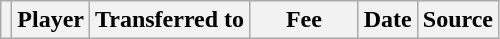<table class="wikitable plainrowheaders sortable">
<tr>
<th></th>
<th scope="col">Player</th>
<th>Transferred to</th>
<th style="width: 65px;">Fee</th>
<th scope="col">Date</th>
<th scope="col">Source</th>
</tr>
</table>
